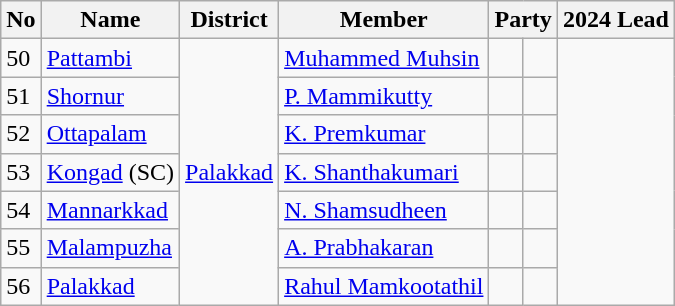<table class="wikitable sortable">
<tr>
<th>No</th>
<th>Name</th>
<th>District</th>
<th>Member</th>
<th colspan="2">Party</th>
<th colspan="2">2024 Lead</th>
</tr>
<tr>
<td>50</td>
<td><a href='#'>Pattambi</a></td>
<td rowspan="7"><a href='#'>Palakkad</a></td>
<td><a href='#'>Muhammed Muhsin</a></td>
<td></td>
<td></td>
</tr>
<tr>
<td>51</td>
<td><a href='#'>Shornur</a></td>
<td><a href='#'>P. Mammikutty</a></td>
<td></td>
<td></td>
</tr>
<tr>
<td>52</td>
<td><a href='#'>Ottapalam</a></td>
<td><a href='#'>K. Premkumar</a></td>
<td></td>
<td></td>
</tr>
<tr>
<td>53</td>
<td><a href='#'>Kongad</a> (SC)</td>
<td><a href='#'>K. Shanthakumari</a></td>
<td></td>
<td></td>
</tr>
<tr>
<td>54</td>
<td><a href='#'>Mannarkkad</a></td>
<td><a href='#'>N. Shamsudheen</a></td>
<td></td>
<td></td>
</tr>
<tr>
<td>55</td>
<td><a href='#'>Malampuzha</a></td>
<td><a href='#'>A. Prabhakaran</a></td>
<td></td>
<td></td>
</tr>
<tr>
<td>56</td>
<td><a href='#'>Palakkad</a></td>
<td><a href='#'>Rahul Mamkootathil</a></td>
<td></td>
<td></td>
</tr>
</table>
